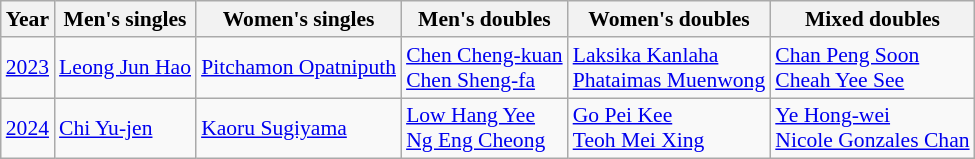<table class=wikitable style="font-size:90%;">
<tr>
<th>Year</th>
<th>Men's singles</th>
<th>Women's singles</th>
<th>Men's doubles</th>
<th>Women's doubles</th>
<th>Mixed doubles</th>
</tr>
<tr>
<td><a href='#'>2023</a></td>
<td> <a href='#'>Leong Jun Hao</a></td>
<td> <a href='#'>Pitchamon Opatniputh</a></td>
<td> <a href='#'>Chen Cheng-kuan</a><br> <a href='#'>Chen Sheng-fa</a></td>
<td> <a href='#'>Laksika Kanlaha</a><br> <a href='#'>Phataimas Muenwong</a></td>
<td> <a href='#'>Chan Peng Soon</a><br> <a href='#'>Cheah Yee See</a></td>
</tr>
<tr>
<td><a href='#'>2024</a></td>
<td> <a href='#'>Chi Yu-jen</a></td>
<td> <a href='#'>Kaoru Sugiyama</a></td>
<td> <a href='#'>Low Hang Yee</a><br> <a href='#'>Ng Eng Cheong</a></td>
<td> <a href='#'>Go Pei Kee</a><br> <a href='#'>Teoh Mei Xing</a></td>
<td> <a href='#'>Ye Hong-wei</a><br> <a href='#'>Nicole Gonzales Chan</a></td>
</tr>
</table>
